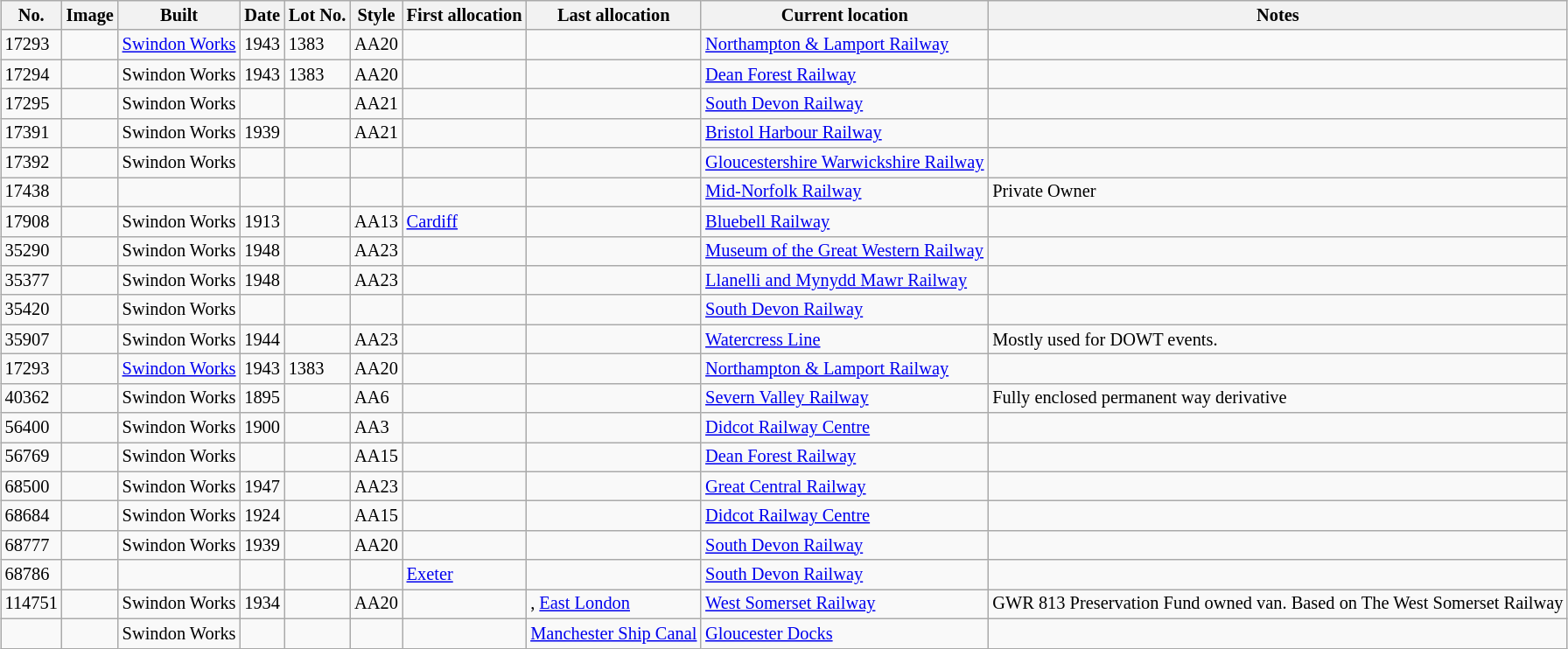<table class="wikitable sortable" style="margin:0.5em auto; font-size:85%;">
<tr>
<th>No.</th>
<th class="unsortable">Image</th>
<th>Built</th>
<th>Date</th>
<th>Lot No.</th>
<th>Style</th>
<th>First allocation</th>
<th>Last allocation</th>
<th>Current location</th>
<th class="unsortable">Notes</th>
</tr>
<tr>
<td>17293</td>
<td></td>
<td><a href='#'>Swindon Works</a></td>
<td>1943</td>
<td>1383</td>
<td>AA20</td>
<td></td>
<td></td>
<td><a href='#'>Northampton & Lamport Railway</a></td>
<td></td>
</tr>
<tr>
<td>17294</td>
<td></td>
<td>Swindon Works</td>
<td>1943</td>
<td>1383</td>
<td>AA20</td>
<td></td>
<td></td>
<td><a href='#'>Dean Forest Railway</a></td>
<td></td>
</tr>
<tr>
<td>17295</td>
<td></td>
<td>Swindon Works</td>
<td></td>
<td></td>
<td>AA21</td>
<td></td>
<td></td>
<td><a href='#'>South Devon Railway</a></td>
<td></td>
</tr>
<tr>
<td>17391</td>
<td></td>
<td>Swindon Works</td>
<td>1939</td>
<td></td>
<td>AA21</td>
<td></td>
<td></td>
<td><a href='#'>Bristol Harbour Railway</a></td>
<td></td>
</tr>
<tr>
<td>17392</td>
<td></td>
<td>Swindon Works</td>
<td></td>
<td></td>
<td></td>
<td></td>
<td></td>
<td><a href='#'>Gloucestershire Warwickshire Railway</a></td>
<td></td>
</tr>
<tr>
<td>17438</td>
<td></td>
<td></td>
<td></td>
<td></td>
<td></td>
<td></td>
<td></td>
<td><a href='#'>Mid-Norfolk Railway</a></td>
<td>Private Owner</td>
</tr>
<tr>
<td>17908</td>
<td></td>
<td>Swindon Works</td>
<td>1913</td>
<td></td>
<td>AA13</td>
<td><a href='#'>Cardiff</a></td>
<td></td>
<td><a href='#'>Bluebell Railway</a></td>
<td></td>
</tr>
<tr>
<td>35290</td>
<td></td>
<td>Swindon Works</td>
<td>1948</td>
<td></td>
<td>AA23</td>
<td></td>
<td></td>
<td><a href='#'>Museum of the Great Western Railway</a></td>
<td></td>
</tr>
<tr>
<td>35377</td>
<td></td>
<td>Swindon Works</td>
<td>1948</td>
<td></td>
<td>AA23</td>
<td></td>
<td></td>
<td><a href='#'>Llanelli and Mynydd Mawr Railway</a></td>
<td></td>
</tr>
<tr>
<td>35420</td>
<td></td>
<td>Swindon Works</td>
<td></td>
<td></td>
<td></td>
<td></td>
<td></td>
<td><a href='#'>South Devon Railway</a></td>
<td></td>
</tr>
<tr>
<td>35907</td>
<td></td>
<td>Swindon Works</td>
<td>1944</td>
<td></td>
<td>AA23</td>
<td></td>
<td></td>
<td><a href='#'>Watercress Line</a></td>
<td>Mostly used for DOWT events.</td>
</tr>
<tr>
<td>17293</td>
<td></td>
<td><a href='#'>Swindon Works</a></td>
<td>1943</td>
<td>1383</td>
<td>AA20</td>
<td></td>
<td></td>
<td><a href='#'>Northampton & Lamport Railway</a></td>
<td></td>
</tr>
<tr>
<td>40362</td>
<td></td>
<td>Swindon Works</td>
<td>1895</td>
<td></td>
<td>AA6</td>
<td></td>
<td></td>
<td><a href='#'>Severn Valley Railway</a></td>
<td>Fully enclosed permanent way derivative</td>
</tr>
<tr>
<td>56400</td>
<td></td>
<td>Swindon Works</td>
<td>1900</td>
<td></td>
<td>AA3</td>
<td></td>
<td></td>
<td><a href='#'>Didcot Railway Centre</a></td>
<td></td>
</tr>
<tr>
<td>56769</td>
<td></td>
<td>Swindon Works</td>
<td></td>
<td></td>
<td>AA15</td>
<td></td>
<td></td>
<td><a href='#'>Dean Forest Railway</a></td>
<td></td>
</tr>
<tr>
<td>68500</td>
<td></td>
<td>Swindon Works</td>
<td>1947</td>
<td></td>
<td>AA23</td>
<td></td>
<td></td>
<td><a href='#'>Great Central Railway</a></td>
<td></td>
</tr>
<tr>
<td>68684</td>
<td></td>
<td>Swindon Works</td>
<td>1924</td>
<td></td>
<td>AA15</td>
<td></td>
<td></td>
<td><a href='#'>Didcot Railway Centre</a></td>
<td></td>
</tr>
<tr>
<td>68777</td>
<td></td>
<td>Swindon Works</td>
<td>1939</td>
<td></td>
<td>AA20</td>
<td></td>
<td></td>
<td><a href='#'>South Devon Railway</a></td>
<td></td>
</tr>
<tr>
<td>68786</td>
<td></td>
<td></td>
<td></td>
<td></td>
<td></td>
<td><a href='#'>Exeter</a></td>
<td></td>
<td><a href='#'>South Devon Railway</a></td>
<td></td>
</tr>
<tr>
<td>114751</td>
<td></td>
<td>Swindon Works</td>
<td>1934</td>
<td></td>
<td>AA20</td>
<td></td>
<td>, <a href='#'>East London</a></td>
<td><a href='#'>West Somerset Railway</a></td>
<td>GWR 813 Preservation Fund owned van. Based on The West Somerset Railway</td>
</tr>
<tr>
<td></td>
<td></td>
<td>Swindon Works</td>
<td></td>
<td></td>
<td></td>
<td></td>
<td><a href='#'>Manchester Ship Canal</a></td>
<td><a href='#'>Gloucester Docks</a></td>
<td></td>
</tr>
</table>
